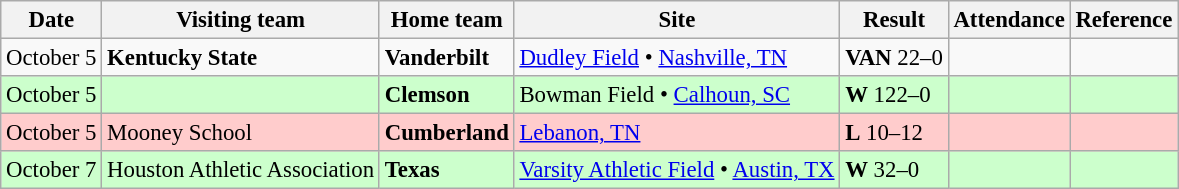<table class="wikitable" style="font-size:95%;">
<tr>
<th>Date</th>
<th>Visiting team</th>
<th>Home team</th>
<th>Site</th>
<th>Result</th>
<th>Attendance</th>
<th class="unsortable">Reference</th>
</tr>
<tr bgcolor=>
<td>October 5</td>
<td><strong>Kentucky State</strong></td>
<td><strong>Vanderbilt</strong></td>
<td><a href='#'>Dudley Field</a> • <a href='#'>Nashville, TN</a></td>
<td><strong>VAN</strong> 22–0</td>
<td></td>
<td></td>
</tr>
<tr bgcolor=ccffcc>
<td>October 5</td>
<td></td>
<td><strong>Clemson</strong></td>
<td>Bowman Field • <a href='#'>Calhoun, SC</a></td>
<td><strong>W</strong> 122–0</td>
<td></td>
<td></td>
</tr>
<tr bgcolor=ffcccc>
<td>October 5</td>
<td>Mooney School</td>
<td><strong>Cumberland</strong></td>
<td><a href='#'>Lebanon, TN</a></td>
<td><strong>L</strong> 10–12</td>
<td></td>
<td></td>
</tr>
<tr bgcolor=ccffcc>
<td>October 7</td>
<td>Houston Athletic Association</td>
<td><strong>Texas</strong></td>
<td><a href='#'>Varsity Athletic Field</a> • <a href='#'>Austin, TX</a></td>
<td><strong>W</strong> 32–0</td>
<td></td>
<td></td>
</tr>
</table>
